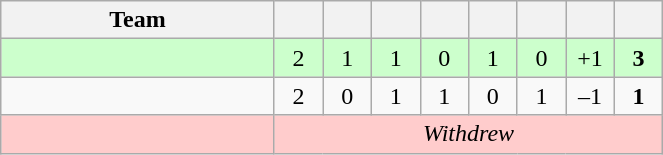<table class="wikitable" style="text-align: center;">
<tr>
<th width=175>Team</th>
<th width=25></th>
<th width=25></th>
<th width=25></th>
<th width=25></th>
<th width=25></th>
<th width=25></th>
<th width=25></th>
<th width=25></th>
</tr>
<tr bgcolor=ccffcc>
<td style="text-align:left;"><strong></strong></td>
<td>2</td>
<td>1</td>
<td>1</td>
<td>0</td>
<td>1</td>
<td>0</td>
<td>+1</td>
<td><strong>3</strong></td>
</tr>
<tr>
<td style="text-align:left;"></td>
<td>2</td>
<td>0</td>
<td>1</td>
<td>1</td>
<td>0</td>
<td>1</td>
<td>–1</td>
<td><strong>1</strong></td>
</tr>
<tr bgcolor="#ffcccc">
<td style="text-align: left"></td>
<td colspan=8><em>Withdrew</em></td>
</tr>
</table>
